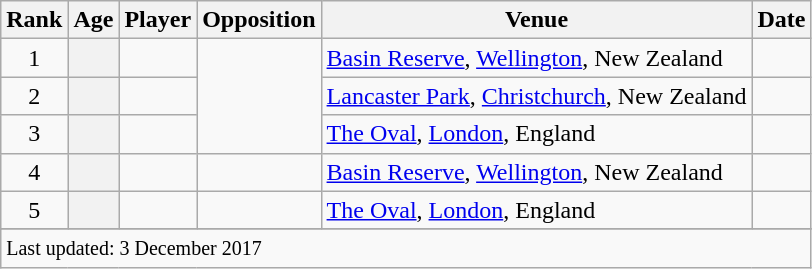<table class="wikitable plainrowheaders sortable">
<tr>
<th scope=col>Rank</th>
<th scope=col>Age</th>
<th scope=col>Player</th>
<th scope=col>Opposition</th>
<th scope=col>Venue</th>
<th scope=col>Date</th>
</tr>
<tr>
<td align=center>1</td>
<th scope=row style=text-align:center;></th>
<td></td>
<td rowspan=3></td>
<td><a href='#'>Basin Reserve</a>, <a href='#'>Wellington</a>, New Zealand</td>
<td></td>
</tr>
<tr>
<td align=center>2</td>
<th scope=row style=text-align:center;></th>
<td></td>
<td><a href='#'>Lancaster Park</a>, <a href='#'>Christchurch</a>, New Zealand</td>
<td></td>
</tr>
<tr>
<td align=center>3</td>
<th scope=row style=text-align:center;></th>
<td></td>
<td><a href='#'>The Oval</a>, <a href='#'>London</a>, England</td>
<td></td>
</tr>
<tr>
<td align=center>4</td>
<th scope=row style=text-align:center;></th>
<td></td>
<td></td>
<td><a href='#'>Basin Reserve</a>, <a href='#'>Wellington</a>, New Zealand</td>
<td></td>
</tr>
<tr>
<td align=center>5</td>
<th scope=row style=text-align:center;></th>
<td></td>
<td></td>
<td><a href='#'>The Oval</a>, <a href='#'>London</a>, England</td>
<td></td>
</tr>
<tr>
</tr>
<tr class=sortbottom>
<td colspan=7><small>Last updated: 3 December 2017</small></td>
</tr>
</table>
